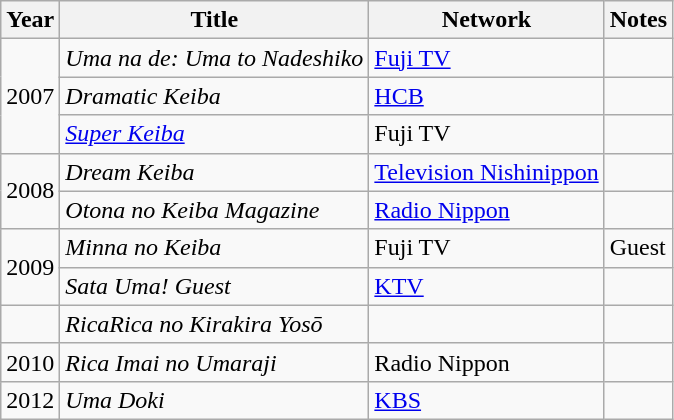<table class="wikitable">
<tr>
<th>Year</th>
<th>Title</th>
<th>Network</th>
<th>Notes</th>
</tr>
<tr>
<td rowspan="3">2007</td>
<td><em>Uma na de: Uma to Nadeshiko</em></td>
<td><a href='#'>Fuji TV</a></td>
<td></td>
</tr>
<tr>
<td><em>Dramatic Keiba</em></td>
<td><a href='#'>HCB</a></td>
<td></td>
</tr>
<tr>
<td><em><a href='#'>Super Keiba</a></em></td>
<td>Fuji TV</td>
<td></td>
</tr>
<tr>
<td rowspan="2">2008</td>
<td><em>Dream Keiba</em></td>
<td><a href='#'>Television Nishinippon</a></td>
<td></td>
</tr>
<tr>
<td><em>Otona no Keiba Magazine</em></td>
<td><a href='#'>Radio Nippon</a></td>
<td></td>
</tr>
<tr>
<td rowspan="2">2009</td>
<td><em>Minna no Keiba</em></td>
<td>Fuji TV</td>
<td>Guest</td>
</tr>
<tr>
<td><em>Sata Uma! Guest</em></td>
<td><a href='#'>KTV</a></td>
<td></td>
</tr>
<tr>
<td></td>
<td><em>RicaRica no Kirakira Yosō</em></td>
<td></td>
<td></td>
</tr>
<tr>
<td>2010</td>
<td><em>Rica Imai no Umaraji</em></td>
<td>Radio Nippon</td>
<td></td>
</tr>
<tr>
<td>2012</td>
<td><em>Uma Doki</em></td>
<td><a href='#'>KBS</a></td>
<td></td>
</tr>
</table>
